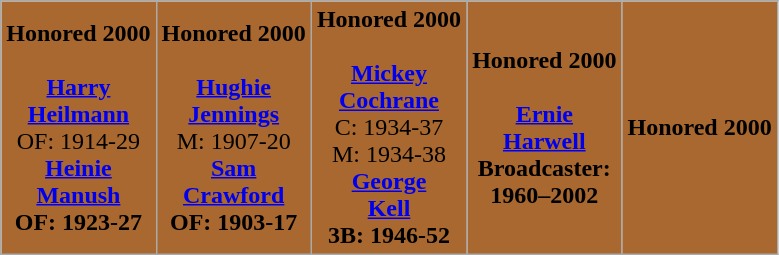<table class="wikitable" style="font-style:bold; font-size:100%; border:3px" cellpadding="2">
<tr align="center" bgcolor="A8682F">
<td><strong><span>Honored 2000</span></strong><br><br><strong><a href='#'>Harry<br>Heilmann</a></strong><br>OF: 1914-29<br><strong><a href='#'>Heinie<br>Manush</a><br>OF: 1923-27</strong></td>
<td><strong><span>Honored 2000</span></strong><br><br><strong><a href='#'>Hughie<br>Jennings</a></strong><br>M: 1907-20<br><strong><a href='#'>Sam<br>Crawford</a><br>OF: 1903-17</strong></td>
<td><strong><span>Honored 2000</span></strong><br><br><strong><a href='#'>Mickey<br>Cochrane</a></strong><br>C: 1934-37<br>M: 1934-38<br><strong><a href='#'>George<br>Kell</a><br>3B: 1946-52</strong></td>
<td><strong><span>Honored 2000</span></strong><br><br><strong><a href='#'>Ernie<br>Harwell</a></strong><br><strong>Broadcaster:<br>1960–2002</strong></td>
<td><strong><span><span>Honored 2000</span></span><br></strong></td>
</tr>
<tr>
</tr>
</table>
